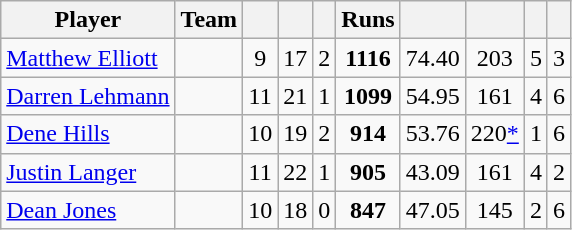<table class="wikitable sortable" style="text-align:center">
<tr>
<th class="unsortable">Player </th>
<th>Team</th>
<th></th>
<th></th>
<th></th>
<th>Runs</th>
<th></th>
<th></th>
<th></th>
<th></th>
</tr>
<tr>
<td style="text-align:left"><a href='#'>Matthew Elliott</a></td>
<td style="text-align:left"></td>
<td>9</td>
<td>17</td>
<td>2</td>
<td><strong>1116</strong></td>
<td>74.40</td>
<td>203</td>
<td>5</td>
<td>3</td>
</tr>
<tr>
<td style="text-align:left"><a href='#'>Darren Lehmann</a></td>
<td style="text-align:left"></td>
<td>11</td>
<td>21</td>
<td>1</td>
<td><strong>1099</strong></td>
<td>54.95</td>
<td>161</td>
<td>4</td>
<td>6</td>
</tr>
<tr>
<td style="text-align:left"><a href='#'>Dene Hills</a></td>
<td style="text-align:left"></td>
<td>10</td>
<td>19</td>
<td>2</td>
<td><strong>914</strong></td>
<td>53.76</td>
<td>220<a href='#'>*</a></td>
<td>1</td>
<td>6</td>
</tr>
<tr>
<td style="text-align:left"><a href='#'>Justin Langer</a></td>
<td style="text-align:left"></td>
<td>11</td>
<td>22</td>
<td>1</td>
<td><strong>905</strong></td>
<td>43.09</td>
<td>161</td>
<td>4</td>
<td>2</td>
</tr>
<tr>
<td style="text-align:left"><a href='#'>Dean Jones</a></td>
<td style="text-align:left"></td>
<td>10</td>
<td>18</td>
<td>0</td>
<td><strong>847</strong></td>
<td>47.05</td>
<td>145</td>
<td>2</td>
<td>6</td>
</tr>
</table>
